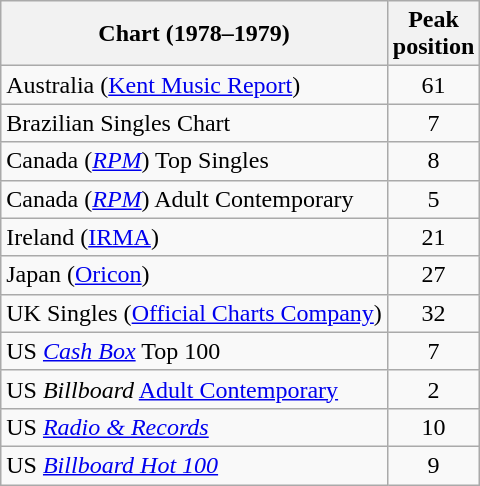<table class="wikitable sortable">
<tr>
<th>Chart (1978–1979)</th>
<th>Peak<br>position</th>
</tr>
<tr>
<td>Australia (<a href='#'>Kent Music Report</a>)</td>
<td align=center>61</td>
</tr>
<tr>
<td>Brazilian Singles Chart</td>
<td align=center>7</td>
</tr>
<tr>
<td>Canada (<a href='#'><em>RPM</em></a>) Top Singles</td>
<td align=center>8</td>
</tr>
<tr>
<td>Canada (<a href='#'><em>RPM</em></a>) Adult Contemporary</td>
<td align=center>5</td>
</tr>
<tr>
<td>Ireland (<a href='#'>IRMA</a>)</td>
<td align=center>21</td>
</tr>
<tr>
<td>Japan (<a href='#'>Oricon</a>)</td>
<td align=center>27</td>
</tr>
<tr>
<td>UK Singles (<a href='#'>Official Charts Company</a>)</td>
<td align=center>32</td>
</tr>
<tr>
<td>US <em><a href='#'>Cash Box</a></em> Top 100</td>
<td align=center>7</td>
</tr>
<tr>
<td>US <em>Billboard</em> <a href='#'>Adult Contemporary</a></td>
<td align=center>2</td>
</tr>
<tr>
<td>US <em><a href='#'>Radio & Records</a></em></td>
<td align=center>10</td>
</tr>
<tr>
<td>US <em><a href='#'>Billboard Hot 100</a></em></td>
<td align=center>9</td>
</tr>
</table>
